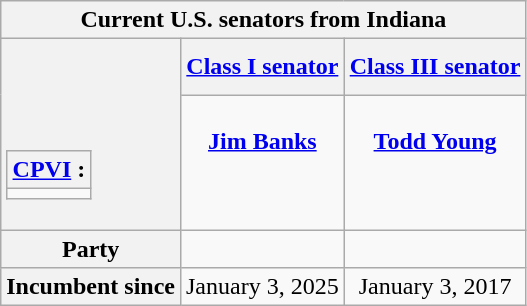<table class="wikitable floatright" style="text-align: center;">
<tr>
<th colspan=3>Current U.S. senators from Indiana</th>
</tr>
<tr>
<th rowspan=2><br><br><br><table class="wikitable">
<tr>
<th><a href='#'>CPVI</a> :</th>
</tr>
<tr>
<td></td>
</tr>
</table>
</th>
<th><a href='#'>Class I senator</a></th>
<th><a href='#'>Class III senator</a></th>
</tr>
<tr style="vertical-align: top;">
<td><br><strong><a href='#'>Jim Banks</a></strong><br><br></td>
<td><br><strong><a href='#'>Todd Young</a></strong><br><br></td>
</tr>
<tr>
<th>Party</th>
<td></td>
<td></td>
</tr>
<tr>
<th>Incumbent since</th>
<td>January 3, 2025</td>
<td>January 3, 2017</td>
</tr>
</table>
